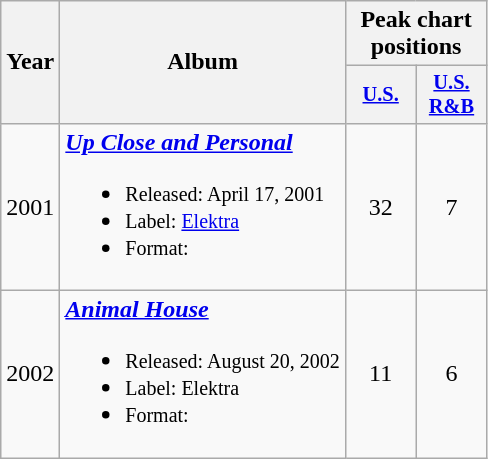<table class="wikitable">
<tr>
<th rowspan="2">Year</th>
<th rowspan="2">Album</th>
<th colspan="2">Peak chart positions</th>
</tr>
<tr>
<th style="width:3em;font-size:85%"><a href='#'>U.S.</a></th>
<th style="width:3em;font-size:85%"><a href='#'>U.S. R&B</a></th>
</tr>
<tr>
<td>2001</td>
<td><strong><em><a href='#'>Up Close and Personal</a></em></strong><br><ul><li><small>Released: April 17, 2001</small></li><li><small>Label: <a href='#'>Elektra</a></small></li><li><small>Format: </small></li></ul></td>
<td style="text-align:center;">32</td>
<td style="text-align:center;">7</td>
</tr>
<tr>
<td>2002</td>
<td><strong><em><a href='#'>Animal House</a></em></strong><br><ul><li><small>Released: August 20, 2002</small></li><li><small>Label: Elektra</small></li><li><small>Format: </small></li></ul></td>
<td style="text-align:center;">11</td>
<td style="text-align:center;">6</td>
</tr>
</table>
